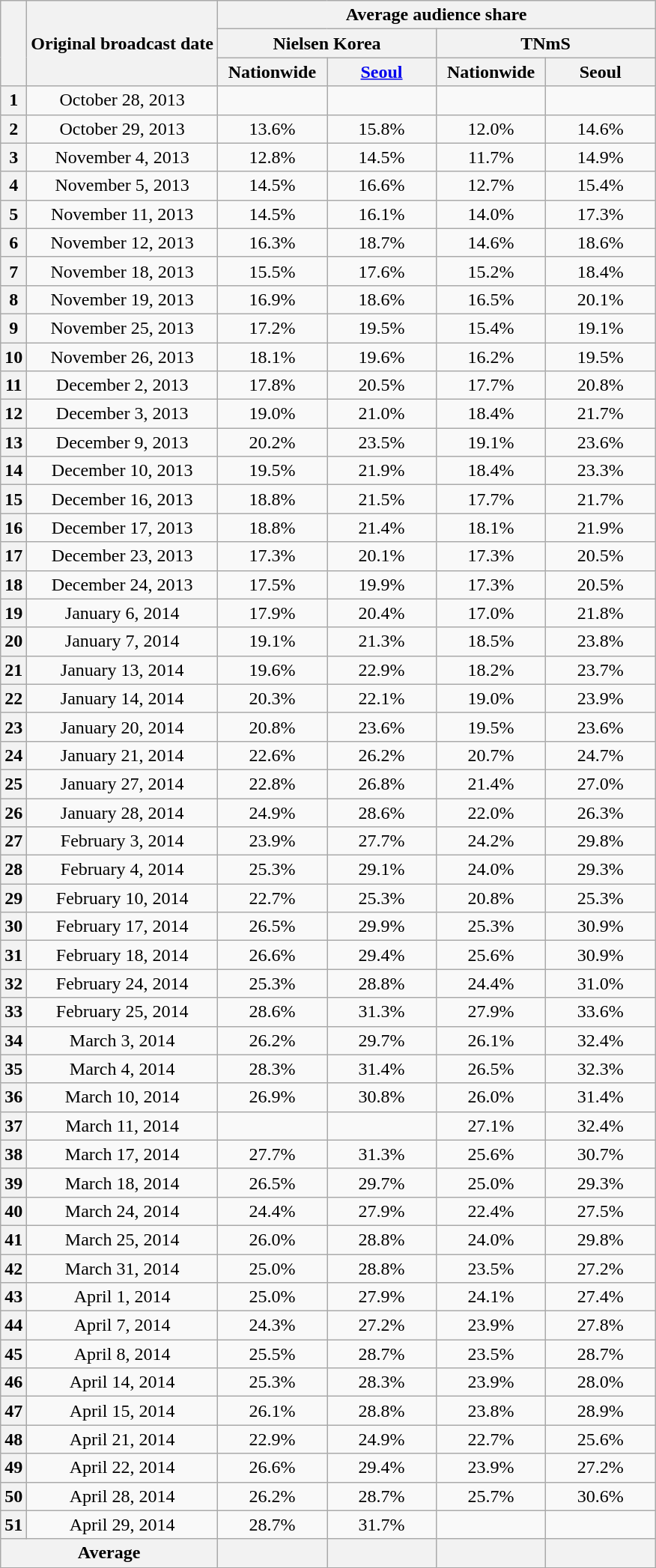<table class=wikitable style="text-align:center">
<tr>
<th rowspan="3"></th>
<th rowspan="3">Original broadcast date</th>
<th colspan="4">Average audience share</th>
</tr>
<tr>
<th colspan="2">Nielsen Korea</th>
<th colspan="2">TNmS</th>
</tr>
<tr>
<th width="90">Nationwide</th>
<th width="90"><a href='#'>Seoul</a></th>
<th width="90">Nationwide</th>
<th width="90">Seoul</th>
</tr>
<tr>
<th>1</th>
<td>October 28, 2013</td>
<td><strong></strong> </td>
<td><strong></strong> </td>
<td><strong></strong> </td>
<td><strong></strong> </td>
</tr>
<tr>
<th>2</th>
<td>October 29, 2013</td>
<td>13.6% </td>
<td>15.8% </td>
<td>12.0% </td>
<td>14.6% </td>
</tr>
<tr>
<th>3</th>
<td>November 4, 2013</td>
<td>12.8% </td>
<td>14.5% </td>
<td>11.7% </td>
<td>14.9% </td>
</tr>
<tr>
<th>4</th>
<td>November 5, 2013</td>
<td>14.5% </td>
<td>16.6% </td>
<td>12.7% </td>
<td>15.4% </td>
</tr>
<tr>
<th>5</th>
<td>November 11, 2013</td>
<td>14.5% </td>
<td>16.1% </td>
<td>14.0% </td>
<td>17.3% </td>
</tr>
<tr>
<th>6</th>
<td>November 12, 2013</td>
<td>16.3% </td>
<td>18.7% </td>
<td>14.6% </td>
<td>18.6% </td>
</tr>
<tr>
<th>7</th>
<td>November 18, 2013</td>
<td>15.5% </td>
<td>17.6% </td>
<td>15.2% </td>
<td>18.4% </td>
</tr>
<tr>
<th>8</th>
<td>November 19, 2013</td>
<td>16.9% </td>
<td>18.6% </td>
<td>16.5% </td>
<td>20.1% </td>
</tr>
<tr>
<th>9</th>
<td>November 25, 2013</td>
<td>17.2% </td>
<td>19.5% </td>
<td>15.4% </td>
<td>19.1% </td>
</tr>
<tr>
<th>10</th>
<td>November 26, 2013</td>
<td>18.1% </td>
<td>19.6% </td>
<td>16.2% </td>
<td>19.5% </td>
</tr>
<tr>
<th>11</th>
<td>December 2, 2013</td>
<td>17.8% </td>
<td>20.5% </td>
<td>17.7% </td>
<td>20.8% </td>
</tr>
<tr>
<th>12</th>
<td>December 3, 2013</td>
<td>19.0% </td>
<td>21.0% </td>
<td>18.4% </td>
<td>21.7% </td>
</tr>
<tr>
<th>13</th>
<td>December 9, 2013</td>
<td>20.2% </td>
<td>23.5% </td>
<td>19.1% </td>
<td>23.6% </td>
</tr>
<tr>
<th>14</th>
<td>December 10, 2013</td>
<td>19.5% </td>
<td>21.9% </td>
<td>18.4% </td>
<td>23.3% </td>
</tr>
<tr>
<th>15</th>
<td>December 16, 2013</td>
<td>18.8% </td>
<td>21.5% </td>
<td>17.7% </td>
<td>21.7% </td>
</tr>
<tr>
<th>16</th>
<td>December 17, 2013</td>
<td>18.8% </td>
<td>21.4% </td>
<td>18.1% </td>
<td>21.9% </td>
</tr>
<tr>
<th>17</th>
<td>December 23, 2013</td>
<td>17.3% </td>
<td>20.1% </td>
<td>17.3% </td>
<td>20.5% </td>
</tr>
<tr>
<th>18</th>
<td>December 24, 2013</td>
<td>17.5% </td>
<td>19.9% </td>
<td>17.3% </td>
<td>20.5% </td>
</tr>
<tr>
<th>19</th>
<td>January 6, 2014</td>
<td>17.9% </td>
<td>20.4% </td>
<td>17.0% </td>
<td>21.8% </td>
</tr>
<tr>
<th>20</th>
<td>January 7, 2014</td>
<td>19.1% </td>
<td>21.3% </td>
<td>18.5% </td>
<td>23.8% </td>
</tr>
<tr>
<th>21</th>
<td>January 13, 2014</td>
<td>19.6% </td>
<td>22.9% </td>
<td>18.2% </td>
<td>23.7% </td>
</tr>
<tr>
<th>22</th>
<td>January 14, 2014</td>
<td>20.3% </td>
<td>22.1% </td>
<td>19.0% </td>
<td>23.9% </td>
</tr>
<tr>
<th>23</th>
<td>January 20, 2014</td>
<td>20.8% </td>
<td>23.6% </td>
<td>19.5% </td>
<td>23.6% </td>
</tr>
<tr>
<th>24</th>
<td>January 21, 2014</td>
<td>22.6% </td>
<td>26.2% </td>
<td>20.7% </td>
<td>24.7% </td>
</tr>
<tr>
<th>25</th>
<td>January 27, 2014</td>
<td>22.8% </td>
<td>26.8% </td>
<td>21.4% </td>
<td>27.0% </td>
</tr>
<tr>
<th>26</th>
<td>January 28, 2014</td>
<td>24.9% </td>
<td>28.6% </td>
<td>22.0% </td>
<td>26.3% </td>
</tr>
<tr>
<th>27</th>
<td>February 3, 2014</td>
<td>23.9% </td>
<td>27.7% </td>
<td>24.2% </td>
<td>29.8% </td>
</tr>
<tr>
<th>28</th>
<td>February 4, 2014</td>
<td>25.3% </td>
<td>29.1% </td>
<td>24.0% </td>
<td>29.3% </td>
</tr>
<tr>
<th>29</th>
<td>February 10, 2014</td>
<td>22.7% </td>
<td>25.3% </td>
<td>20.8% </td>
<td>25.3% </td>
</tr>
<tr>
<th>30</th>
<td>February 17, 2014</td>
<td>26.5% </td>
<td>29.9% </td>
<td>25.3% </td>
<td>30.9% </td>
</tr>
<tr>
<th>31</th>
<td>February 18, 2014</td>
<td>26.6% </td>
<td>29.4% </td>
<td>25.6% </td>
<td>30.9% </td>
</tr>
<tr>
<th>32</th>
<td>February 24, 2014</td>
<td>25.3% </td>
<td>28.8% </td>
<td>24.4% </td>
<td>31.0% </td>
</tr>
<tr>
<th>33</th>
<td>February 25, 2014</td>
<td>28.6% </td>
<td>31.3% </td>
<td>27.9% </td>
<td>33.6% </td>
</tr>
<tr>
<th>34</th>
<td>March 3, 2014</td>
<td>26.2% </td>
<td>29.7% </td>
<td>26.1% </td>
<td>32.4% </td>
</tr>
<tr>
<th>35</th>
<td>March 4, 2014</td>
<td>28.3% </td>
<td>31.4% </td>
<td>26.5% </td>
<td>32.3% </td>
</tr>
<tr>
<th>36</th>
<td>March 10, 2014</td>
<td>26.9% </td>
<td>30.8% </td>
<td>26.0% </td>
<td>31.4% </td>
</tr>
<tr>
<th>37</th>
<td>March 11, 2014</td>
<td><strong></strong> </td>
<td><strong></strong> </td>
<td>27.1% </td>
<td>32.4% </td>
</tr>
<tr>
<th>38</th>
<td>March 17, 2014</td>
<td>27.7% </td>
<td>31.3% </td>
<td>25.6% </td>
<td>30.7% </td>
</tr>
<tr>
<th>39</th>
<td>March 18, 2014</td>
<td>26.5% </td>
<td>29.7% </td>
<td>25.0% </td>
<td>29.3% </td>
</tr>
<tr>
<th>40</th>
<td>March 24, 2014</td>
<td>24.4% </td>
<td>27.9% </td>
<td>22.4% </td>
<td>27.5% </td>
</tr>
<tr>
<th>41</th>
<td>March 25, 2014</td>
<td>26.0% </td>
<td>28.8% </td>
<td>24.0% </td>
<td>29.8% </td>
</tr>
<tr>
<th>42</th>
<td>March 31, 2014</td>
<td>25.0% </td>
<td>28.8% </td>
<td>23.5% </td>
<td>27.2% </td>
</tr>
<tr>
<th>43</th>
<td>April 1, 2014</td>
<td>25.0% </td>
<td>27.9% </td>
<td>24.1% </td>
<td>27.4% </td>
</tr>
<tr>
<th>44</th>
<td>April 7, 2014</td>
<td>24.3% </td>
<td>27.2% </td>
<td>23.9% </td>
<td>27.8% </td>
</tr>
<tr>
<th>45</th>
<td>April 8, 2014</td>
<td>25.5% </td>
<td>28.7% </td>
<td>23.5% </td>
<td>28.7% </td>
</tr>
<tr>
<th>46</th>
<td>April 14, 2014</td>
<td>25.3% </td>
<td>28.3% </td>
<td>23.9% </td>
<td>28.0% </td>
</tr>
<tr>
<th>47</th>
<td>April 15, 2014</td>
<td>26.1% </td>
<td>28.8% </td>
<td>23.8% </td>
<td>28.9% </td>
</tr>
<tr>
<th>48</th>
<td>April 21, 2014</td>
<td>22.9% </td>
<td>24.9% </td>
<td>22.7% </td>
<td>25.6% </td>
</tr>
<tr>
<th>49</th>
<td>April 22, 2014</td>
<td>26.6% </td>
<td>29.4% </td>
<td>23.9% </td>
<td>27.2% </td>
</tr>
<tr>
<th>50</th>
<td>April 28, 2014</td>
<td>26.2% </td>
<td>28.7% </td>
<td>25.7% </td>
<td>30.6% </td>
</tr>
<tr>
<th>51</th>
<td>April 29, 2014</td>
<td>28.7% </td>
<td>31.7% </td>
<td><strong></strong> </td>
<td><strong></strong> </td>
</tr>
<tr>
<th colspan="2">Average</th>
<th></th>
<th></th>
<th></th>
<th></th>
</tr>
</table>
